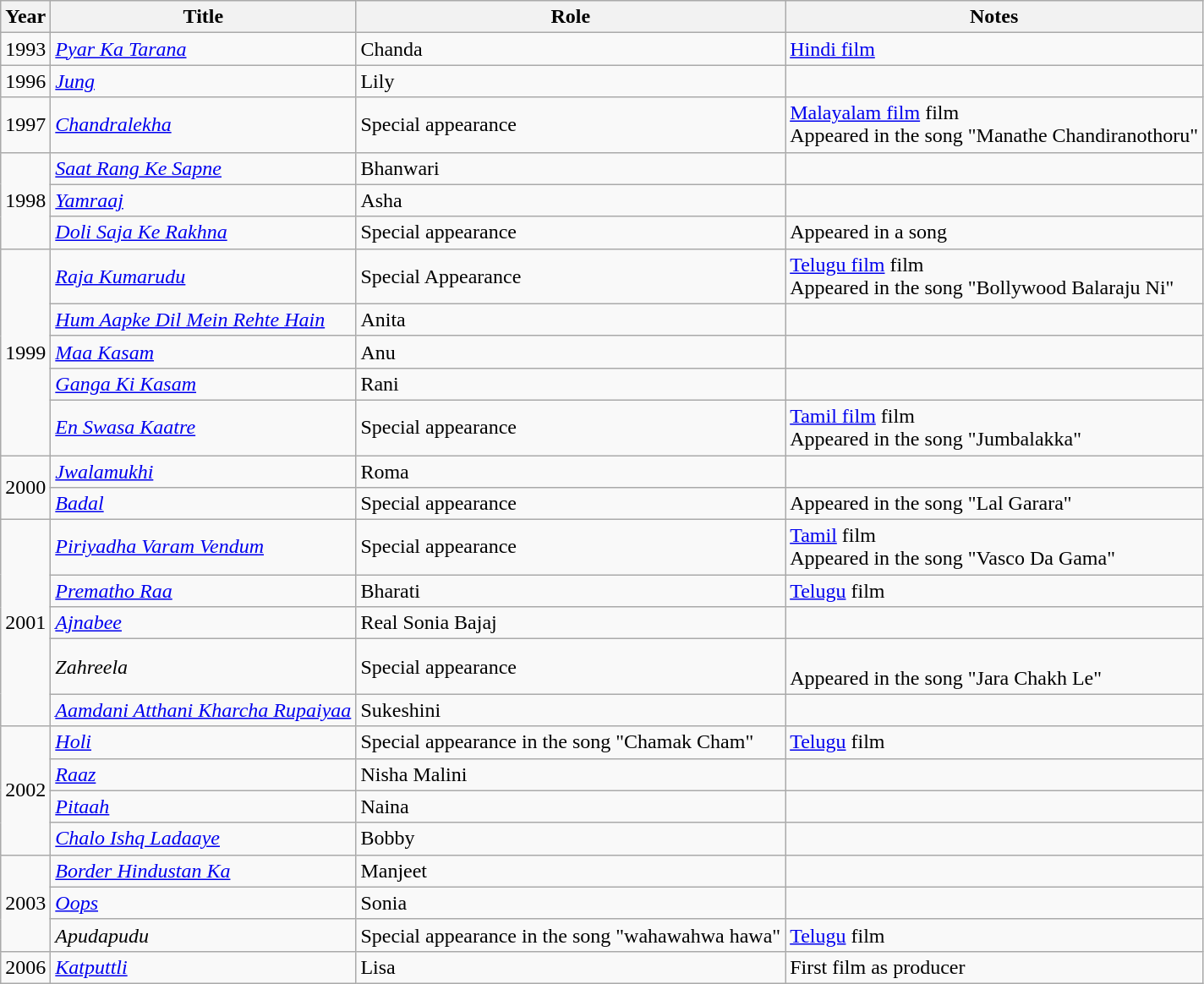<table class="wikitable sortable">
<tr>
<th>Year</th>
<th>Title</th>
<th>Role</th>
<th class="unsortable">Notes</th>
</tr>
<tr>
<td>1993</td>
<td><em><a href='#'>Pyar Ka Tarana</a></em></td>
<td>Chanda</td>
<td><a href='#'>Hindi film</a></td>
</tr>
<tr>
<td>1996</td>
<td><em><a href='#'>Jung</a></em></td>
<td>Lily</td>
<td></td>
</tr>
<tr>
<td>1997</td>
<td><em><a href='#'>Chandralekha</a></em></td>
<td>Special appearance</td>
<td><a href='#'>Malayalam film</a> film<br> Appeared in the song "Manathe Chandiranothoru"</td>
</tr>
<tr>
<td rowspan="3">1998</td>
<td><em><a href='#'>Saat Rang Ke Sapne</a></em></td>
<td>Bhanwari</td>
<td></td>
</tr>
<tr>
<td><em><a href='#'>Yamraaj</a></em></td>
<td>Asha</td>
<td></td>
</tr>
<tr>
<td><em><a href='#'>Doli Saja Ke Rakhna</a></em></td>
<td>Special appearance</td>
<td>Appeared in a song</td>
</tr>
<tr>
<td rowspan="5">1999</td>
<td><em><a href='#'>Raja Kumarudu</a></em></td>
<td>Special Appearance</td>
<td><a href='#'>Telugu film</a> film<br> Appeared in the song "Bollywood Balaraju Ni"</td>
</tr>
<tr>
<td><em><a href='#'>Hum Aapke Dil Mein Rehte Hain</a></em></td>
<td>Anita</td>
<td></td>
</tr>
<tr>
<td><em><a href='#'>Maa Kasam</a></em></td>
<td>Anu</td>
<td></td>
</tr>
<tr>
<td><em><a href='#'>Ganga Ki Kasam</a></em></td>
<td>Rani</td>
<td></td>
</tr>
<tr>
<td><em><a href='#'>En Swasa Kaatre</a></em></td>
<td>Special appearance</td>
<td><a href='#'>Tamil film</a> film<br>Appeared in the song "Jumbalakka"</td>
</tr>
<tr>
<td rowspan="2">2000</td>
<td><em><a href='#'>Jwalamukhi</a></em></td>
<td>Roma</td>
<td></td>
</tr>
<tr>
<td><em><a href='#'>Badal</a></em></td>
<td>Special appearance</td>
<td>Appeared in the song "Lal Garara"</td>
</tr>
<tr>
<td rowspan="5">2001</td>
<td><em><a href='#'>Piriyadha Varam Vendum</a></em></td>
<td>Special appearance</td>
<td><a href='#'>Tamil</a> film<br>Appeared in the song "Vasco Da Gama"</td>
</tr>
<tr>
<td><em><a href='#'>Prematho Raa</a></em></td>
<td>Bharati</td>
<td><a href='#'>Telugu</a> film</td>
</tr>
<tr>
<td><em><a href='#'>Ajnabee</a></em></td>
<td>Real Sonia Bajaj</td>
<td></td>
</tr>
<tr>
<td><em>Zahreela</em></td>
<td>Special appearance</td>
<td><br> Appeared in the song "Jara Chakh Le"</td>
</tr>
<tr>
<td><em><a href='#'>Aamdani Atthani Kharcha Rupaiyaa</a></em></td>
<td>Sukeshini</td>
<td></td>
</tr>
<tr>
<td rowspan="4">2002</td>
<td><em><a href='#'>Holi</a></em></td>
<td>Special appearance in the song "Chamak Cham"</td>
<td><a href='#'>Telugu</a> film</td>
</tr>
<tr>
<td><em><a href='#'>Raaz</a></em></td>
<td>Nisha Malini</td>
<td></td>
</tr>
<tr>
<td><em><a href='#'>Pitaah</a></em></td>
<td>Naina</td>
<td></td>
</tr>
<tr>
<td><em><a href='#'>Chalo Ishq Ladaaye</a></em></td>
<td>Bobby</td>
<td></td>
</tr>
<tr>
<td rowspan="3">2003</td>
<td><em><a href='#'>Border Hindustan Ka</a></em></td>
<td>Manjeet</td>
<td></td>
</tr>
<tr>
<td><em><a href='#'>Oops</a></em></td>
<td>Sonia</td>
<td></td>
</tr>
<tr>
<td><em>Apudapudu</em></td>
<td>Special appearance in the song "wahawahwa hawa"</td>
<td><a href='#'>Telugu</a> film</td>
</tr>
<tr>
<td>2006</td>
<td><em><a href='#'>Katputtli</a></em></td>
<td>Lisa</td>
<td>First film as producer</td>
</tr>
</table>
